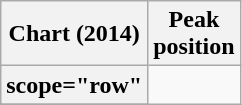<table class="wikitable sortable plainrowheaders" style="text-align:center;">
<tr>
<th scope="col">Chart (2014)</th>
<th scope="col">Peak<br>position</th>
</tr>
<tr>
<th>scope="row" </th>
</tr>
<tr>
</tr>
<tr>
</tr>
<tr>
</tr>
<tr>
</tr>
<tr>
</tr>
<tr>
</tr>
<tr>
</tr>
</table>
